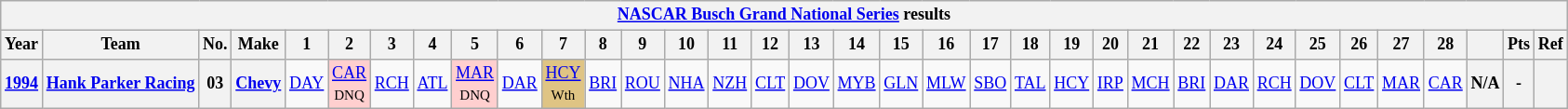<table class="wikitable" style="text-align:center; font-size:75%">
<tr>
<th colspan=42><a href='#'>NASCAR Busch Grand National Series</a> results</th>
</tr>
<tr>
<th>Year</th>
<th>Team</th>
<th>No.</th>
<th>Make</th>
<th>1</th>
<th>2</th>
<th>3</th>
<th>4</th>
<th>5</th>
<th>6</th>
<th>7</th>
<th>8</th>
<th>9</th>
<th>10</th>
<th>11</th>
<th>12</th>
<th>13</th>
<th>14</th>
<th>15</th>
<th>16</th>
<th>17</th>
<th>18</th>
<th>19</th>
<th>20</th>
<th>21</th>
<th>22</th>
<th>23</th>
<th>24</th>
<th>25</th>
<th>26</th>
<th>27</th>
<th>28</th>
<th></th>
<th>Pts</th>
<th>Ref</th>
</tr>
<tr>
<th><a href='#'>1994</a></th>
<th><a href='#'>Hank Parker Racing</a></th>
<th>03</th>
<th><a href='#'>Chevy</a></th>
<td><a href='#'>DAY</a></td>
<td style="background:#FFCFCF;"><a href='#'>CAR</a><br><small>DNQ</small></td>
<td><a href='#'>RCH</a></td>
<td><a href='#'>ATL</a></td>
<td style="background:#FFCFCF;"><a href='#'>MAR</a><br><small>DNQ</small></td>
<td><a href='#'>DAR</a></td>
<td style="background:#DFC484;"><a href='#'>HCY</a><br><small>Wth</small></td>
<td><a href='#'>BRI</a></td>
<td><a href='#'>ROU</a></td>
<td><a href='#'>NHA</a></td>
<td><a href='#'>NZH</a></td>
<td><a href='#'>CLT</a></td>
<td><a href='#'>DOV</a></td>
<td><a href='#'>MYB</a></td>
<td><a href='#'>GLN</a></td>
<td><a href='#'>MLW</a></td>
<td><a href='#'>SBO</a></td>
<td><a href='#'>TAL</a></td>
<td><a href='#'>HCY</a></td>
<td><a href='#'>IRP</a></td>
<td><a href='#'>MCH</a></td>
<td><a href='#'>BRI</a></td>
<td><a href='#'>DAR</a></td>
<td><a href='#'>RCH</a></td>
<td><a href='#'>DOV</a></td>
<td><a href='#'>CLT</a></td>
<td><a href='#'>MAR</a></td>
<td><a href='#'>CAR</a></td>
<th>N/A</th>
<th>-</th>
<th></th>
</tr>
</table>
